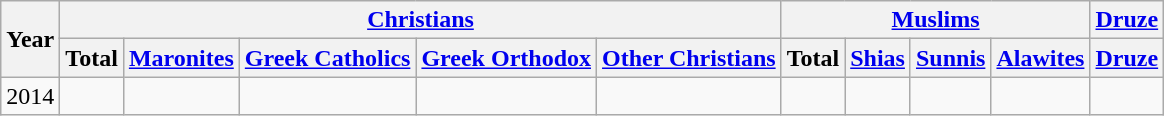<table class="wikitable">
<tr>
<th rowspan="2">Year</th>
<th colspan="5"><a href='#'>Christians</a></th>
<th colspan="4"><a href='#'>Muslims</a></th>
<th colspan="1"><a href='#'>Druze</a></th>
</tr>
<tr>
<th>Total</th>
<th><a href='#'>Maronites</a></th>
<th><a href='#'>Greek Catholics</a></th>
<th><a href='#'>Greek Orthodox</a></th>
<th><a href='#'>Other Christians</a></th>
<th>Total</th>
<th><a href='#'>Shias</a></th>
<th><a href='#'>Sunnis</a></th>
<th><a href='#'>Alawites</a></th>
<th><a href='#'>Druze</a></th>
</tr>
<tr>
<td>2014</td>
<td></td>
<td></td>
<td></td>
<td></td>
<td></td>
<td></td>
<td></td>
<td></td>
<td></td>
<td></td>
</tr>
</table>
